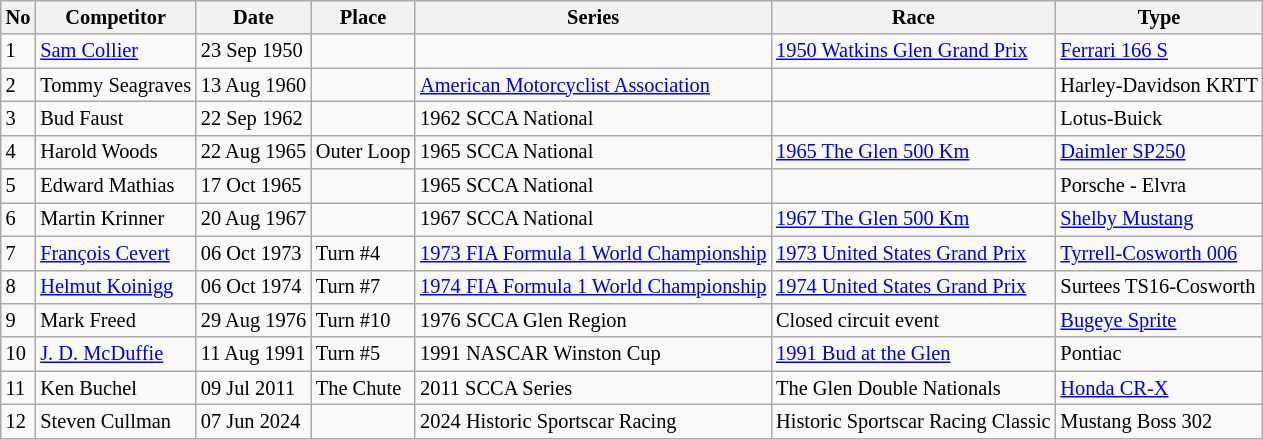<table class="wikitable" style="font-size: 85%;">
<tr>
<th>No</th>
<th>Competitor</th>
<th>Date</th>
<th>Place</th>
<th>Series</th>
<th>Race</th>
<th>Type</th>
</tr>
<tr>
<td>1</td>
<td>  <a href='#'>Sam Collier</a></td>
<td>23 Sep 1950</td>
<td></td>
<td></td>
<td><a href='#'>1950 Watkins Glen Grand Prix</a></td>
<td><a href='#'>Ferrari 166 S</a></td>
</tr>
<tr>
<td>2</td>
<td> Tommy Seagraves</td>
<td>13 Aug 1960</td>
<td></td>
<td><a href='#'>American Motorcyclist Association</a></td>
<td></td>
<td>Harley-Davidson KRTT</td>
</tr>
<tr>
<td>3</td>
<td>  Bud Faust</td>
<td>22 Sep 1962</td>
<td></td>
<td>1962 SCCA National</td>
<td></td>
<td>Lotus-Buick</td>
</tr>
<tr>
<td>4</td>
<td>  Harold Woods</td>
<td>22 Aug 1965</td>
<td>Outer Loop</td>
<td>1965 SCCA National</td>
<td><a href='#'>1965 The Glen 500 Km</a></td>
<td><a href='#'>Daimler SP250</a></td>
</tr>
<tr>
<td>5</td>
<td>  Edward Mathias</td>
<td>17 Oct 1965</td>
<td></td>
<td>1965 SCCA National</td>
<td></td>
<td>Porsche - Elvra</td>
</tr>
<tr>
<td>6</td>
<td>  Martin Krinner</td>
<td>20 Aug 1967</td>
<td></td>
<td>1967 SCCA National</td>
<td><a href='#'>1967 The Glen 500 Km</a></td>
<td><a href='#'>Shelby Mustang</a></td>
</tr>
<tr>
<td>7</td>
<td> <a href='#'>François Cevert</a></td>
<td>06 Oct 1973</td>
<td>Turn #4</td>
<td><a href='#'>1973 FIA Formula 1 World Championship</a></td>
<td><a href='#'>1973 United States Grand Prix</a></td>
<td><a href='#'>Tyrrell-Cosworth 006</a></td>
</tr>
<tr>
<td>8</td>
<td> <a href='#'>Helmut Koinigg</a></td>
<td>06 Oct 1974</td>
<td>Turn #7</td>
<td><a href='#'>1974 FIA Formula 1 World Championship</a></td>
<td><a href='#'>1974 United States Grand Prix</a></td>
<td>Surtees TS16-Cosworth</td>
</tr>
<tr>
<td>9</td>
<td> Mark Freed</td>
<td>29 Aug 1976</td>
<td>Turn #10</td>
<td>1976 SCCA Glen Region</td>
<td>Closed circuit event</td>
<td><a href='#'>Bugeye Sprite</a></td>
</tr>
<tr>
<td>10</td>
<td> <a href='#'>J. D. McDuffie</a></td>
<td>11 Aug 1991</td>
<td>Turn #5</td>
<td>1991 NASCAR Winston Cup</td>
<td><a href='#'>1991 Bud at the Glen</a></td>
<td>Pontiac</td>
</tr>
<tr>
<td>11</td>
<td> Ken Buchel</td>
<td>09 Jul 2011</td>
<td>The Chute</td>
<td>2011 SCCA Series</td>
<td>The Glen Double Nationals</td>
<td><a href='#'>Honda CR-X</a></td>
</tr>
<tr>
<td>12</td>
<td> Steven Cullman</td>
<td>07 Jun 2024</td>
<td></td>
<td>2024 Historic Sportscar Racing</td>
<td>Historic Sportscar Racing Classic</td>
<td>Mustang Boss 302</td>
</tr>
</table>
